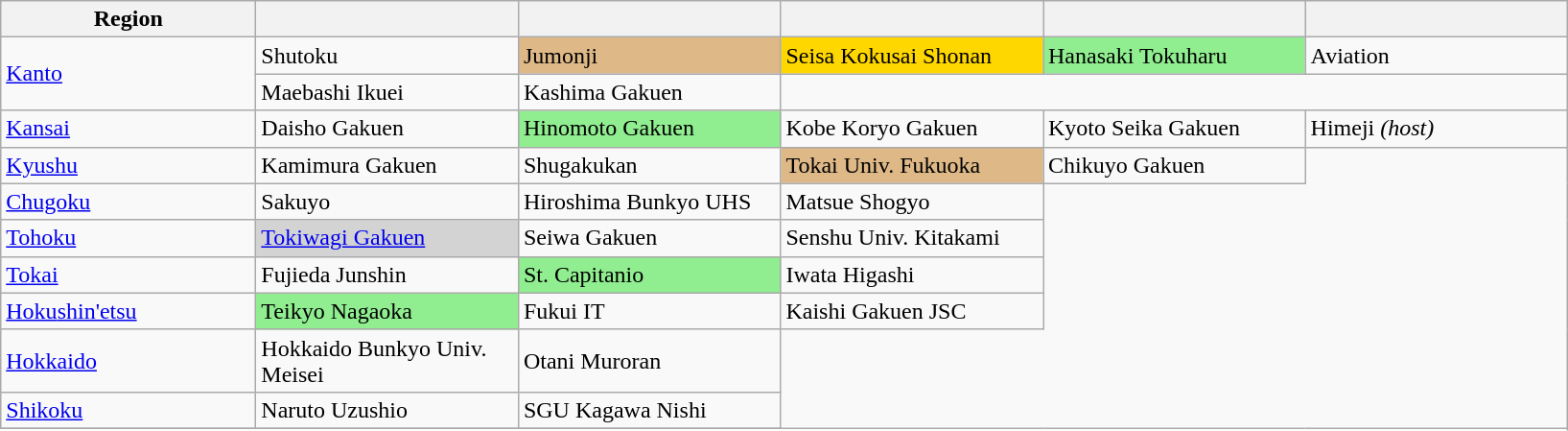<table class="wikitable">
<tr>
<th width=170px>Region</th>
<th width=175px></th>
<th width=175px></th>
<th width=175px></th>
<th width=175px></th>
<th width=175px></th>
</tr>
<tr>
<td rowspan=2><a href='#'>Kanto</a></td>
<td> Shutoku</td>
<td bgcolor=burlywood> Jumonji</td>
<td bgcolor=gold> Seisa Kokusai Shonan</td>
<td bgcolor=lightgreen> Hanasaki Tokuharu</td>
<td> Aviation</td>
</tr>
<tr>
<td> Maebashi Ikuei</td>
<td> Kashima Gakuen</td>
</tr>
<tr>
<td><a href='#'>Kansai</a></td>
<td> Daisho Gakuen</td>
<td bgcolor=lightgreen> Hinomoto Gakuen</td>
<td> Kobe Koryo Gakuen</td>
<td> Kyoto Seika Gakuen</td>
<td> Himeji <em>(host)</em></td>
</tr>
<tr>
<td><a href='#'>Kyushu</a></td>
<td> Kamimura Gakuen</td>
<td> Shugakukan</td>
<td bgcolor=burlywood> Tokai Univ. Fukuoka</td>
<td> Chikuyo Gakuen</td>
</tr>
<tr>
<td><a href='#'>Chugoku</a></td>
<td> Sakuyo</td>
<td> Hiroshima Bunkyo UHS</td>
<td> Matsue Shogyo</td>
</tr>
<tr>
<td><a href='#'>Tohoku</a></td>
<td bgcolor=lightgrey> <a href='#'>Tokiwagi Gakuen</a></td>
<td> Seiwa Gakuen</td>
<td> Senshu Univ. Kitakami</td>
</tr>
<tr>
<td><a href='#'>Tokai</a></td>
<td> Fujieda Junshin</td>
<td bgcolor=lightgreen> St. Capitanio</td>
<td> Iwata Higashi</td>
</tr>
<tr>
<td><a href='#'>Hoku</a><a href='#'>shin'etsu</a></td>
<td bgcolor=lightgreen> Teikyo Nagaoka</td>
<td> Fukui IT</td>
<td> Kaishi Gakuen JSC</td>
</tr>
<tr>
<td><a href='#'>Hokkaido</a></td>
<td> Hokkaido Bunkyo Univ. Meisei</td>
<td> Otani Muroran</td>
</tr>
<tr>
<td><a href='#'>Shikoku</a></td>
<td> Naruto Uzushio</td>
<td> SGU Kagawa Nishi</td>
</tr>
<tr>
</tr>
</table>
